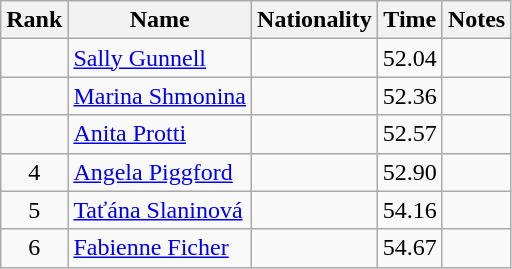<table class="wikitable sortable" style="text-align:center">
<tr>
<th>Rank</th>
<th>Name</th>
<th>Nationality</th>
<th>Time</th>
<th>Notes</th>
</tr>
<tr>
<td></td>
<td align="left"><a href='#'>Sally Gunnell</a></td>
<td align=left></td>
<td>52.04</td>
<td></td>
</tr>
<tr>
<td></td>
<td align="left"><a href='#'>Marina Shmonina</a></td>
<td align=left></td>
<td>52.36</td>
<td></td>
</tr>
<tr>
<td></td>
<td align="left"><a href='#'>Anita Protti</a></td>
<td align=left></td>
<td>52.57</td>
<td></td>
</tr>
<tr>
<td>4</td>
<td align="left"><a href='#'>Angela Piggford</a></td>
<td align=left></td>
<td>52.90</td>
<td></td>
</tr>
<tr>
<td>5</td>
<td align="left"><a href='#'>Taťána Slaninová</a></td>
<td align=left></td>
<td>54.16</td>
<td></td>
</tr>
<tr>
<td>6</td>
<td align="left"><a href='#'>Fabienne Ficher</a></td>
<td align=left></td>
<td>54.67</td>
<td></td>
</tr>
</table>
